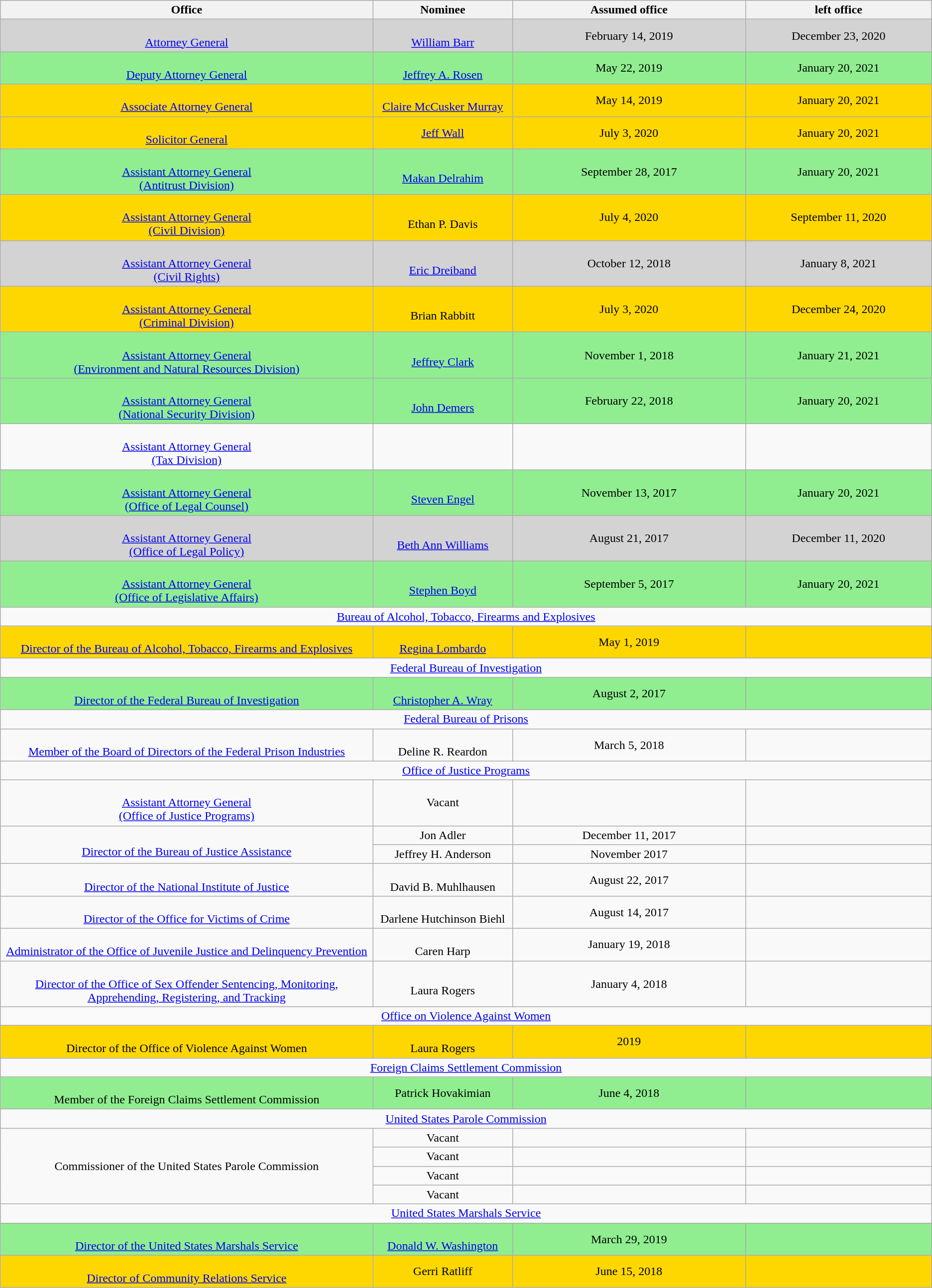<table class="wikitable sortable" style="text-align:center">
<tr>
<th style="width:40%;">Office</th>
<th style="width:15%;">Nominee</th>
<th style="width:25%;" data-sort- type="date">Assumed office</th>
<th style="width:20%;" data-sort- type="date">left office</th>
</tr>
<tr style="background:lightgray;">
<td><br><a href='#'>Attorney General</a></td>
<td><br><a href='#'>William Barr</a></td>
<td>February 14, 2019<br></td>
<td>December 23, 2020</td>
</tr>
<tr style="background:lightgreen;">
<td><br><a href='#'>Deputy Attorney General</a></td>
<td><br><a href='#'>Jeffrey A. Rosen</a></td>
<td>May 22, 2019<br></td>
<td>January 20, 2021</td>
</tr>
<tr style="background:gold;">
<td><br><a href='#'>Associate Attorney General</a></td>
<td><br><a href='#'>Claire McCusker Murray</a></td>
<td>May 14, 2019</td>
<td>January 20, 2021</td>
</tr>
<tr style="background:gold;">
<td><br><a href='#'>Solicitor General</a></td>
<td><a href='#'>Jeff Wall</a></td>
<td>July 3, 2020</td>
<td>January 20, 2021</td>
</tr>
<tr style="background:lightgreen;">
<td><br><a href='#'>Assistant Attorney General<br>(Antitrust Division)</a></td>
<td><br><a href='#'>Makan Delrahim</a></td>
<td>September 28, 2017<br></td>
<td>January 20, 2021</td>
</tr>
<tr style="background:gold;">
<td><br><a href='#'>Assistant Attorney General<br>(Civil Division)</a></td>
<td><br>Ethan P. Davis</td>
<td>July 4, 2020</td>
<td>September 11, 2020</td>
</tr>
<tr style="background:lightgray;">
<td><br><a href='#'>Assistant Attorney General<br>(Civil Rights)</a></td>
<td><br><a href='#'>Eric Dreiband</a></td>
<td>October 12, 2018<br></td>
<td>January 8, 2021</td>
</tr>
<tr style="background:gold;">
<td><br><a href='#'>Assistant Attorney General<br>(Criminal Division)</a></td>
<td><br>Brian Rabbitt</td>
<td>July 3, 2020</td>
<td>December 24, 2020</td>
</tr>
<tr style="background:lightgreen;">
<td><br><a href='#'>Assistant Attorney General<br>(Environment and Natural Resources Division)</a></td>
<td><br><a href='#'>Jeffrey Clark</a></td>
<td>November 1, 2018<br></td>
<td>January 21, 2021</td>
</tr>
<tr style="background:lightgreen;">
<td><br><a href='#'>Assistant Attorney General<br>(National Security Division)</a></td>
<td><br><a href='#'>John Demers</a></td>
<td>February 22, 2018<br></td>
<td>January 20, 2021</td>
</tr>
<tr>
<td><br><a href='#'>Assistant Attorney General<br>(Tax Division)</a></td>
<td></td>
<td></td>
<td></td>
</tr>
<tr style="background:lightgreen;">
<td><br><a href='#'>Assistant Attorney General<br>(Office of Legal Counsel)</a></td>
<td><br><a href='#'>Steven Engel</a></td>
<td>November 13, 2017<br></td>
<td>January 20, 2021</td>
</tr>
<tr style="background:lightgray;">
<td><br><a href='#'>Assistant Attorney General<br>(Office of Legal Policy)</a></td>
<td><br><a href='#'>Beth Ann Williams</a></td>
<td>August 21, 2017<br></td>
<td>December 11, 2020</td>
</tr>
<tr style="background:lightgreen;">
<td><br><a href='#'>Assistant Attorney General<br>(Office of Legislative Affairs)</a></td>
<td><br><a href='#'>Stephen Boyd</a></td>
<td>September 5, 2017<br></td>
<td>January 20, 2021</td>
</tr>
<tr>
<td ! colspan="4"><a href='#'>Bureau of Alcohol, Tobacco, Firearms and Explosives</a></td>
</tr>
<tr style="background:gold;">
<td><br><a href='#'>Director of the Bureau of Alcohol, Tobacco, Firearms and Explosives</a></td>
<td><br> <a href='#'>Regina Lombardo</a></td>
<td>May 1, 2019</td>
<td></td>
</tr>
<tr>
<td colspan="4"><a href='#'>Federal Bureau of Investigation</a></td>
</tr>
<tr style="background:lightgreen;">
<td><br><a href='#'>Director of the Federal Bureau of Investigation</a></td>
<td><br><a href='#'>Christopher A. Wray</a></td>
<td>August 2, 2017<br></td>
<td></td>
</tr>
<tr>
<td ! colspan="4"><a href='#'>Federal Bureau of Prisons</a></td>
</tr>
<tr>
<td><br><a href='#'>Member of the Board of Directors of the Federal Prison Industries</a></td>
<td><br>Deline R. Reardon</td>
<td>March 5, 2018</td>
<td></td>
</tr>
<tr>
<td ! colspan="4"><a href='#'>Office of Justice Programs</a></td>
</tr>
<tr>
<td><br><a href='#'>Assistant Attorney General<br>(Office of Justice Programs)</a></td>
<td>Vacant</td>
<td></td>
<td></td>
</tr>
<tr>
<td rowspan="2"><br><a href='#'>Director of the Bureau of Justice Assistance</a></td>
<td>Jon Adler</td>
<td>December 11, 2017<br></td>
<td></td>
</tr>
<tr>
<td>Jeffrey H. Anderson</td>
<td>November 2017</td>
<td></td>
</tr>
<tr>
<td><br><a href='#'>Director of the National Institute of Justice</a></td>
<td><br>David B. Muhlhausen</td>
<td>August 22, 2017<br></td>
<td></td>
</tr>
<tr>
<td><br><a href='#'>Director of the Office for Victims of Crime</a></td>
<td><br>Darlene Hutchinson Biehl</td>
<td>August 14, 2017<br></td>
<td></td>
</tr>
<tr>
<td><br><a href='#'>Administrator of the Office of Juvenile Justice and Delinquency Prevention</a></td>
<td><br>Caren Harp</td>
<td>January 19, 2018<br></td>
<td></td>
</tr>
<tr>
<td><br><a href='#'>Director of the Office of Sex Offender Sentencing, Monitoring, Apprehending, Registering, and Tracking</a></td>
<td><br>Laura Rogers</td>
<td>January 4, 2018<br></td>
<td></td>
</tr>
<tr>
<td ! colspan="4"><a href='#'>Office on Violence Against Women</a></td>
</tr>
<tr style="background:gold;">
<td><br>Director of the Office of Violence Against Women</td>
<td><br>Laura Rogers</td>
<td>2019</td>
<td></td>
</tr>
<tr>
<td ! colspan="4"><a href='#'>Foreign Claims Settlement Commission</a></td>
</tr>
<tr style="background:lightgreen;">
<td><br>Member of the Foreign Claims Settlement Commission</td>
<td>Patrick Hovakimian</td>
<td>June 4, 2018<br></td>
<td></td>
</tr>
<tr>
<td ! colspan="4"><a href='#'>United States Parole Commission</a></td>
</tr>
<tr>
<td rowspan="4">Commissioner of the United States Parole Commission</td>
<td>Vacant</td>
<td></td>
<td></td>
</tr>
<tr>
<td>Vacant</td>
<td></td>
<td></td>
</tr>
<tr>
<td>Vacant</td>
<td></td>
<td></td>
</tr>
<tr>
<td>Vacant</td>
<td></td>
<td></td>
</tr>
<tr>
<td colspan="4"><a href='#'>United States Marshals Service</a></td>
</tr>
<tr style="background:lightgreen;">
<td><br><a href='#'>Director of the United States Marshals Service</a></td>
<td><br><a href='#'>Donald W. Washington</a></td>
<td>March 29, 2019</td>
<td></td>
</tr>
<tr style="background:gold;">
<td><br><a href='#'>Director of Community Relations Service</a></td>
<td>Gerri Ratliff</td>
<td>June 15, 2018</td>
<td></td>
</tr>
</table>
